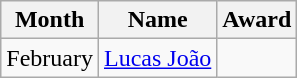<table class="wikitable"  class= style="text-align:center; border:1px #aaa solid; font-size:95%">
<tr>
<th>Month</th>
<th>Name</th>
<th>Award</th>
</tr>
<tr>
<td>February</td>
<td><a href='#'>Lucas João</a></td>
<td></td>
</tr>
</table>
